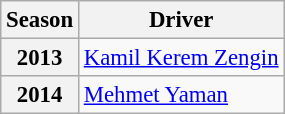<table class="wikitable" style="font-size: 95%;">
<tr>
<th>Season</th>
<th>Driver</th>
</tr>
<tr>
<th>2013</th>
<td> <a href='#'>Kamil Kerem Zengin</a></td>
</tr>
<tr>
<th>2014</th>
<td> <a href='#'>Mehmet Yaman</a></td>
</tr>
</table>
